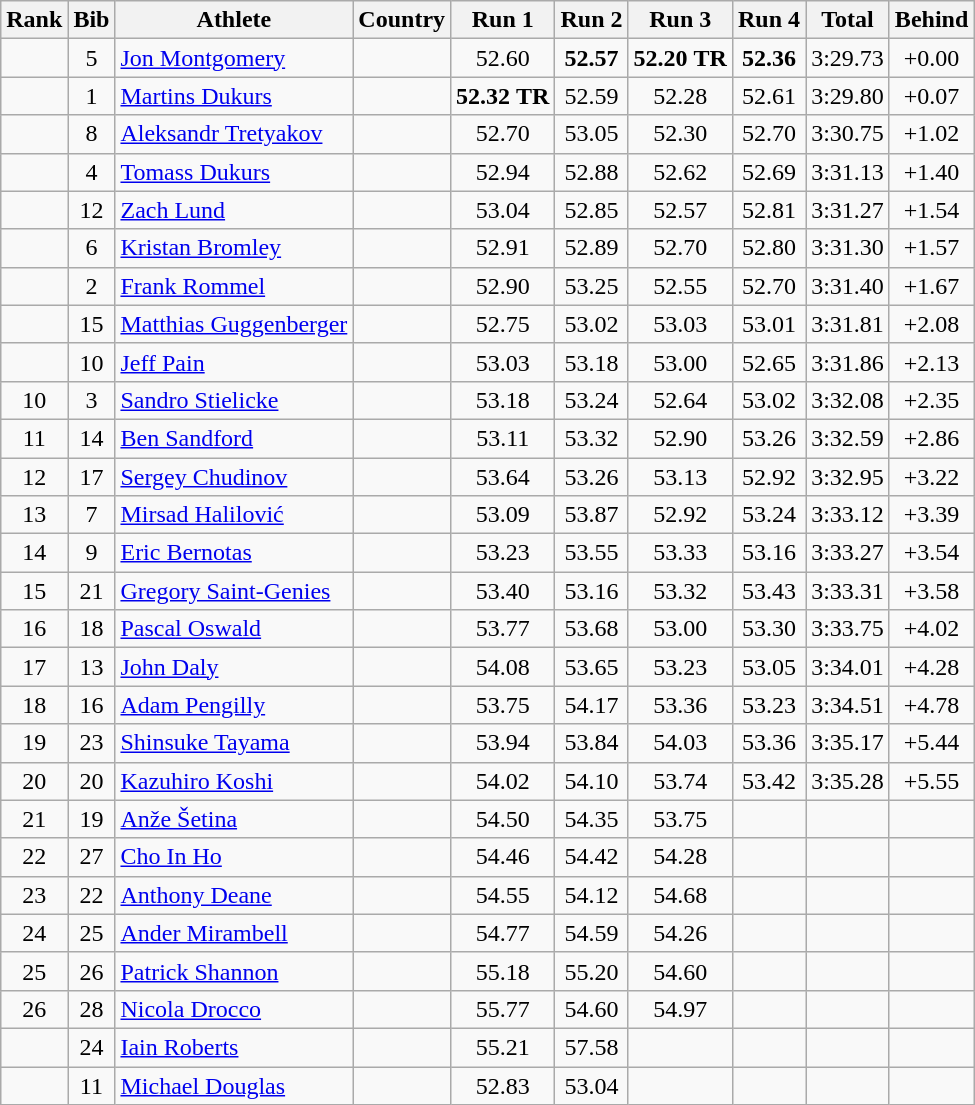<table class="wikitable sortable" style="text-align:center">
<tr>
<th>Rank</th>
<th>Bib</th>
<th>Athlete</th>
<th>Country</th>
<th>Run 1</th>
<th>Run 2</th>
<th>Run 3</th>
<th>Run 4</th>
<th>Total</th>
<th>Behind</th>
</tr>
<tr>
<td></td>
<td>5</td>
<td align=left><a href='#'>Jon Montgomery</a></td>
<td align=left></td>
<td>52.60</td>
<td><strong>52.57</strong></td>
<td><strong>52.20</strong> <strong>TR</strong></td>
<td><strong>52.36</strong></td>
<td>3:29.73</td>
<td>+0.00</td>
</tr>
<tr>
<td></td>
<td>1</td>
<td align=left><a href='#'>Martins Dukurs</a></td>
<td align=left></td>
<td><strong>52.32</strong> <strong>TR</strong></td>
<td>52.59</td>
<td>52.28</td>
<td>52.61</td>
<td>3:29.80</td>
<td>+0.07</td>
</tr>
<tr>
<td></td>
<td>8</td>
<td align=left><a href='#'>Aleksandr Tretyakov</a></td>
<td align=left></td>
<td>52.70</td>
<td>53.05</td>
<td>52.30</td>
<td>52.70</td>
<td>3:30.75</td>
<td>+1.02</td>
</tr>
<tr>
<td></td>
<td>4</td>
<td align=left><a href='#'>Tomass Dukurs</a></td>
<td align=left></td>
<td>52.94</td>
<td>52.88</td>
<td>52.62</td>
<td>52.69</td>
<td>3:31.13</td>
<td>+1.40</td>
</tr>
<tr>
<td></td>
<td>12</td>
<td align=left><a href='#'>Zach Lund</a></td>
<td align=left></td>
<td>53.04</td>
<td>52.85</td>
<td>52.57</td>
<td>52.81</td>
<td>3:31.27</td>
<td>+1.54</td>
</tr>
<tr>
<td></td>
<td>6</td>
<td align=left><a href='#'>Kristan Bromley</a></td>
<td align=left></td>
<td>52.91</td>
<td>52.89</td>
<td>52.70</td>
<td>52.80</td>
<td>3:31.30</td>
<td>+1.57</td>
</tr>
<tr>
<td></td>
<td>2</td>
<td align=left><a href='#'>Frank Rommel</a></td>
<td align=left></td>
<td>52.90</td>
<td>53.25</td>
<td>52.55</td>
<td>52.70</td>
<td>3:31.40</td>
<td>+1.67</td>
</tr>
<tr>
<td></td>
<td>15</td>
<td align=left><a href='#'>Matthias Guggenberger</a></td>
<td align=left></td>
<td>52.75</td>
<td>53.02</td>
<td>53.03</td>
<td>53.01</td>
<td>3:31.81</td>
<td>+2.08</td>
</tr>
<tr>
<td></td>
<td>10</td>
<td align=left><a href='#'>Jeff Pain</a></td>
<td align=left></td>
<td>53.03</td>
<td>53.18</td>
<td>53.00</td>
<td>52.65</td>
<td>3:31.86</td>
<td>+2.13</td>
</tr>
<tr>
<td>10</td>
<td>3</td>
<td align=left><a href='#'>Sandro Stielicke</a></td>
<td align=left></td>
<td>53.18</td>
<td>53.24</td>
<td>52.64</td>
<td>53.02</td>
<td>3:32.08</td>
<td>+2.35</td>
</tr>
<tr>
<td>11</td>
<td>14</td>
<td align=left><a href='#'>Ben Sandford</a></td>
<td align=left></td>
<td>53.11</td>
<td>53.32</td>
<td>52.90</td>
<td>53.26</td>
<td>3:32.59</td>
<td>+2.86</td>
</tr>
<tr>
<td>12</td>
<td>17</td>
<td align=left><a href='#'>Sergey Chudinov</a></td>
<td align=left></td>
<td>53.64</td>
<td>53.26</td>
<td>53.13</td>
<td>52.92</td>
<td>3:32.95</td>
<td>+3.22</td>
</tr>
<tr>
<td>13</td>
<td>7</td>
<td align=left><a href='#'>Mirsad Halilović</a></td>
<td align=left></td>
<td>53.09</td>
<td>53.87</td>
<td>52.92</td>
<td>53.24</td>
<td>3:33.12</td>
<td>+3.39</td>
</tr>
<tr>
<td>14</td>
<td>9</td>
<td align=left><a href='#'>Eric Bernotas</a></td>
<td align=left></td>
<td>53.23</td>
<td>53.55</td>
<td>53.33</td>
<td>53.16</td>
<td>3:33.27</td>
<td>+3.54</td>
</tr>
<tr>
<td>15</td>
<td>21</td>
<td align=left><a href='#'>Gregory Saint-Genies</a></td>
<td align=left></td>
<td>53.40</td>
<td>53.16</td>
<td>53.32</td>
<td>53.43</td>
<td>3:33.31</td>
<td>+3.58</td>
</tr>
<tr>
<td>16</td>
<td>18</td>
<td align=left><a href='#'>Pascal Oswald</a></td>
<td align=left></td>
<td>53.77</td>
<td>53.68</td>
<td>53.00</td>
<td>53.30</td>
<td>3:33.75</td>
<td>+4.02</td>
</tr>
<tr>
<td>17</td>
<td>13</td>
<td align=left><a href='#'>John Daly</a></td>
<td align=left></td>
<td>54.08</td>
<td>53.65</td>
<td>53.23</td>
<td>53.05</td>
<td>3:34.01</td>
<td>+4.28</td>
</tr>
<tr>
<td>18</td>
<td>16</td>
<td align=left><a href='#'>Adam Pengilly</a></td>
<td align=left></td>
<td>53.75</td>
<td>54.17</td>
<td>53.36</td>
<td>53.23</td>
<td>3:34.51</td>
<td>+4.78</td>
</tr>
<tr>
<td>19</td>
<td>23</td>
<td align=left><a href='#'>Shinsuke Tayama</a></td>
<td align=left></td>
<td>53.94</td>
<td>53.84</td>
<td>54.03</td>
<td>53.36</td>
<td>3:35.17</td>
<td>+5.44</td>
</tr>
<tr>
<td>20</td>
<td>20</td>
<td align=left><a href='#'>Kazuhiro Koshi</a></td>
<td align=left></td>
<td>54.02</td>
<td>54.10</td>
<td>53.74</td>
<td>53.42</td>
<td>3:35.28</td>
<td>+5.55</td>
</tr>
<tr>
<td>21</td>
<td>19</td>
<td align=left><a href='#'>Anže Šetina</a></td>
<td align=left></td>
<td>54.50</td>
<td>54.35</td>
<td>53.75</td>
<td></td>
<td></td>
<td></td>
</tr>
<tr>
<td>22</td>
<td>27</td>
<td align=left><a href='#'>Cho In Ho</a></td>
<td align=left></td>
<td>54.46</td>
<td>54.42</td>
<td>54.28</td>
<td></td>
<td></td>
<td></td>
</tr>
<tr>
<td>23</td>
<td>22</td>
<td align=left><a href='#'>Anthony Deane</a></td>
<td align=left></td>
<td>54.55</td>
<td>54.12</td>
<td>54.68</td>
<td></td>
<td></td>
<td></td>
</tr>
<tr>
<td>24</td>
<td>25</td>
<td align=left><a href='#'>Ander Mirambell</a></td>
<td align=left></td>
<td>54.77</td>
<td>54.59</td>
<td>54.26</td>
<td></td>
<td></td>
<td></td>
</tr>
<tr>
<td>25</td>
<td>26</td>
<td align=left><a href='#'>Patrick Shannon</a></td>
<td align=left></td>
<td>55.18</td>
<td>55.20</td>
<td>54.60</td>
<td></td>
<td></td>
<td></td>
</tr>
<tr>
<td>26</td>
<td>28</td>
<td align=left><a href='#'>Nicola Drocco</a></td>
<td align=left></td>
<td>55.77</td>
<td>54.60</td>
<td>54.97</td>
<td></td>
<td></td>
<td></td>
</tr>
<tr>
<td></td>
<td>24</td>
<td align=left><a href='#'>Iain Roberts</a></td>
<td align=left></td>
<td>55.21</td>
<td>57.58</td>
<td></td>
<td></td>
<td></td>
<td></td>
</tr>
<tr>
<td></td>
<td>11</td>
<td align=left><a href='#'>Michael Douglas</a></td>
<td align=left></td>
<td>52.83</td>
<td>53.04</td>
<td></td>
<td></td>
<td></td>
<td></td>
</tr>
</table>
